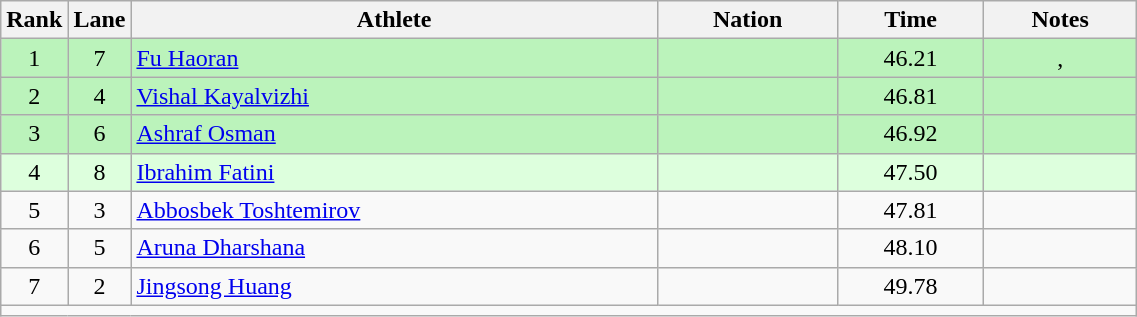<table class="wikitable sortable" style="text-align:center;width: 60%;">
<tr>
<th scope="col" style="width: 10px;">Rank</th>
<th scope="col" style="width: 10px;">Lane</th>
<th scope="col">Athlete</th>
<th scope="col">Nation</th>
<th scope="col">Time</th>
<th scope="col">Notes</th>
</tr>
<tr bgcolor=bbf3bb>
<td>1</td>
<td>7</td>
<td align="left"><a href='#'>Fu Haoran</a></td>
<td align="left"></td>
<td>46.21</td>
<td>, </td>
</tr>
<tr bgcolor=bbf3bb>
<td>2</td>
<td>4</td>
<td align="left"><a href='#'>Vishal Kayalvizhi</a></td>
<td align="left"></td>
<td>46.81</td>
<td></td>
</tr>
<tr bgcolor=bbf3bb>
<td>3</td>
<td>6</td>
<td align="left"><a href='#'>Ashraf Osman</a></td>
<td align="left"></td>
<td>46.92</td>
<td></td>
</tr>
<tr bgcolor=ddffdd>
<td>4</td>
<td>8</td>
<td align="left"><a href='#'>Ibrahim Fatini</a></td>
<td align="left"></td>
<td>47.50</td>
<td></td>
</tr>
<tr>
<td>5</td>
<td>3</td>
<td align="left"><a href='#'>Abbosbek Toshtemirov</a></td>
<td align="left"></td>
<td>47.81</td>
<td></td>
</tr>
<tr>
<td>6</td>
<td>5</td>
<td align="left"><a href='#'>Aruna Dharshana</a></td>
<td align="left"></td>
<td>48.10</td>
<td></td>
</tr>
<tr>
<td>7</td>
<td>2</td>
<td align="left"><a href='#'>Jingsong Huang</a></td>
<td align="left"></td>
<td>49.78</td>
<td></td>
</tr>
<tr class="sortbottom">
<td colspan="6"></td>
</tr>
</table>
